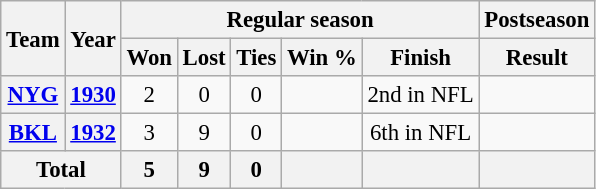<table class="wikitable" style="font-size: 95%; text-align:center;">
<tr>
<th rowspan="2">Team</th>
<th rowspan="2">Year</th>
<th colspan="5">Regular season</th>
<th>Postseason</th>
</tr>
<tr>
<th>Won</th>
<th>Lost</th>
<th>Ties</th>
<th>Win %</th>
<th>Finish</th>
<th>Result</th>
</tr>
<tr>
<th><a href='#'>NYG</a></th>
<th><a href='#'>1930</a></th>
<td>2</td>
<td>0</td>
<td>0</td>
<td></td>
<td>2nd in NFL</td>
<td></td>
</tr>
<tr>
<th><a href='#'>BKL</a></th>
<th><a href='#'>1932</a></th>
<td>3</td>
<td>9</td>
<td>0</td>
<td></td>
<td>6th in NFL</td>
<td></td>
</tr>
<tr>
<th colspan="2">Total</th>
<th>5</th>
<th>9</th>
<th>0</th>
<th></th>
<th></th>
<th></th>
</tr>
</table>
